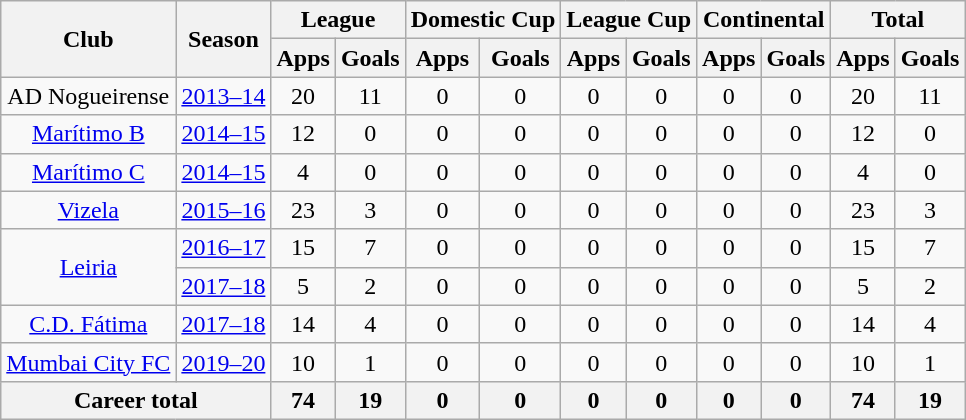<table class="wikitable" style="text-align: center;">
<tr>
<th rowspan="2">Club</th>
<th rowspan="2">Season</th>
<th colspan="2">League</th>
<th colspan="2">Domestic Cup</th>
<th colspan="2">League Cup</th>
<th colspan="2">Continental</th>
<th colspan="2">Total</th>
</tr>
<tr>
<th>Apps</th>
<th>Goals</th>
<th>Apps</th>
<th>Goals</th>
<th>Apps</th>
<th>Goals</th>
<th>Apps</th>
<th>Goals</th>
<th>Apps</th>
<th>Goals</th>
</tr>
<tr>
<td rowspan="1">AD Nogueirense</td>
<td><a href='#'>2013–14</a></td>
<td>20</td>
<td>11</td>
<td>0</td>
<td>0</td>
<td>0</td>
<td>0</td>
<td>0</td>
<td>0</td>
<td>20</td>
<td>11</td>
</tr>
<tr>
<td rowspan="1"><a href='#'>Marítimo B</a></td>
<td><a href='#'>2014–15</a></td>
<td>12</td>
<td>0</td>
<td>0</td>
<td>0</td>
<td>0</td>
<td>0</td>
<td>0</td>
<td>0</td>
<td>12</td>
<td>0</td>
</tr>
<tr>
<td rowspan="1"><a href='#'>Marítimo C</a></td>
<td><a href='#'>2014–15</a></td>
<td>4</td>
<td>0</td>
<td>0</td>
<td>0</td>
<td>0</td>
<td>0</td>
<td>0</td>
<td>0</td>
<td>4</td>
<td>0</td>
</tr>
<tr>
<td rowspan="1"><a href='#'>Vizela</a></td>
<td><a href='#'>2015–16</a></td>
<td>23</td>
<td>3</td>
<td>0</td>
<td>0</td>
<td>0</td>
<td>0</td>
<td>0</td>
<td>0</td>
<td>23</td>
<td>3</td>
</tr>
<tr>
<td rowspan="2"><a href='#'>Leiria</a></td>
<td><a href='#'>2016–17</a></td>
<td>15</td>
<td>7</td>
<td>0</td>
<td>0</td>
<td>0</td>
<td>0</td>
<td>0</td>
<td>0</td>
<td>15</td>
<td>7</td>
</tr>
<tr>
<td><a href='#'>2017–18</a></td>
<td>5</td>
<td>2</td>
<td>0</td>
<td>0</td>
<td>0</td>
<td>0</td>
<td>0</td>
<td>0</td>
<td>5</td>
<td>2</td>
</tr>
<tr>
<td rowspan="1"><a href='#'>C.D. Fátima</a></td>
<td><a href='#'>2017–18</a></td>
<td>14</td>
<td>4</td>
<td>0</td>
<td>0</td>
<td>0</td>
<td>0</td>
<td>0</td>
<td>0</td>
<td>14</td>
<td>4</td>
</tr>
<tr>
<td rowspan="1"><a href='#'>Mumbai City FC</a></td>
<td><a href='#'>2019–20</a></td>
<td>10</td>
<td>1</td>
<td>0</td>
<td>0</td>
<td>0</td>
<td>0</td>
<td>0</td>
<td>0</td>
<td>10</td>
<td>1</td>
</tr>
<tr>
<th colspan="2">Career total</th>
<th>74</th>
<th>19</th>
<th>0</th>
<th>0</th>
<th>0</th>
<th>0</th>
<th>0</th>
<th>0</th>
<th>74</th>
<th>19</th>
</tr>
</table>
